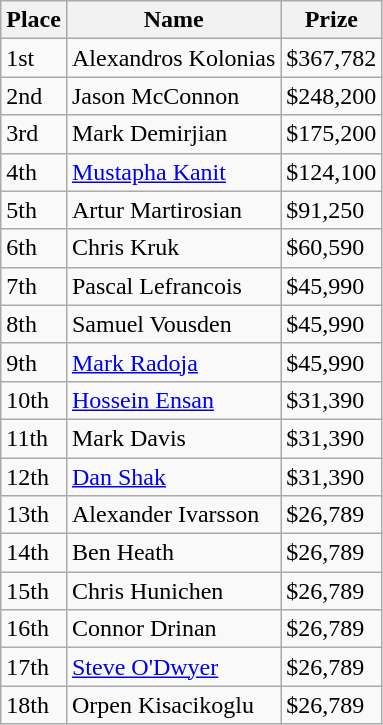<table class="wikitable">
<tr>
<th>Place</th>
<th>Name</th>
<th>Prize</th>
</tr>
<tr>
<td>1st</td>
<td> Alexandros Kolonias</td>
<td>$367,782</td>
</tr>
<tr>
<td>2nd</td>
<td> Jason McConnon</td>
<td>$248,200</td>
</tr>
<tr>
<td>3rd</td>
<td> Mark Demirjian</td>
<td>$175,200</td>
</tr>
<tr>
<td>4th</td>
<td> <a href='#'>Mustapha Kanit</a></td>
<td>$124,100</td>
</tr>
<tr>
<td>5th</td>
<td> Artur Martirosian</td>
<td>$91,250</td>
</tr>
<tr>
<td>6th</td>
<td> Chris Kruk</td>
<td>$60,590</td>
</tr>
<tr>
<td>7th</td>
<td> Pascal Lefrancois</td>
<td>$45,990</td>
</tr>
<tr>
<td>8th</td>
<td> Samuel Vousden</td>
<td>$45,990</td>
</tr>
<tr>
<td>9th</td>
<td> <a href='#'>Mark Radoja</a></td>
<td>$45,990</td>
</tr>
<tr>
<td>10th</td>
<td> <a href='#'>Hossein Ensan</a></td>
<td>$31,390</td>
</tr>
<tr>
<td>11th</td>
<td> Mark Davis</td>
<td>$31,390</td>
</tr>
<tr>
<td>12th</td>
<td> <a href='#'>Dan Shak</a></td>
<td>$31,390</td>
</tr>
<tr>
<td>13th</td>
<td> Alexander Ivarsson</td>
<td>$26,789</td>
</tr>
<tr>
<td>14th</td>
<td> Ben Heath</td>
<td>$26,789</td>
</tr>
<tr>
<td>15th</td>
<td> Chris Hunichen</td>
<td>$26,789</td>
</tr>
<tr>
<td>16th</td>
<td> Connor Drinan</td>
<td>$26,789</td>
</tr>
<tr>
<td>17th</td>
<td> <a href='#'>Steve O'Dwyer</a></td>
<td>$26,789</td>
</tr>
<tr>
<td>18th</td>
<td> Orpen Kisacikoglu</td>
<td>$26,789</td>
</tr>
</table>
